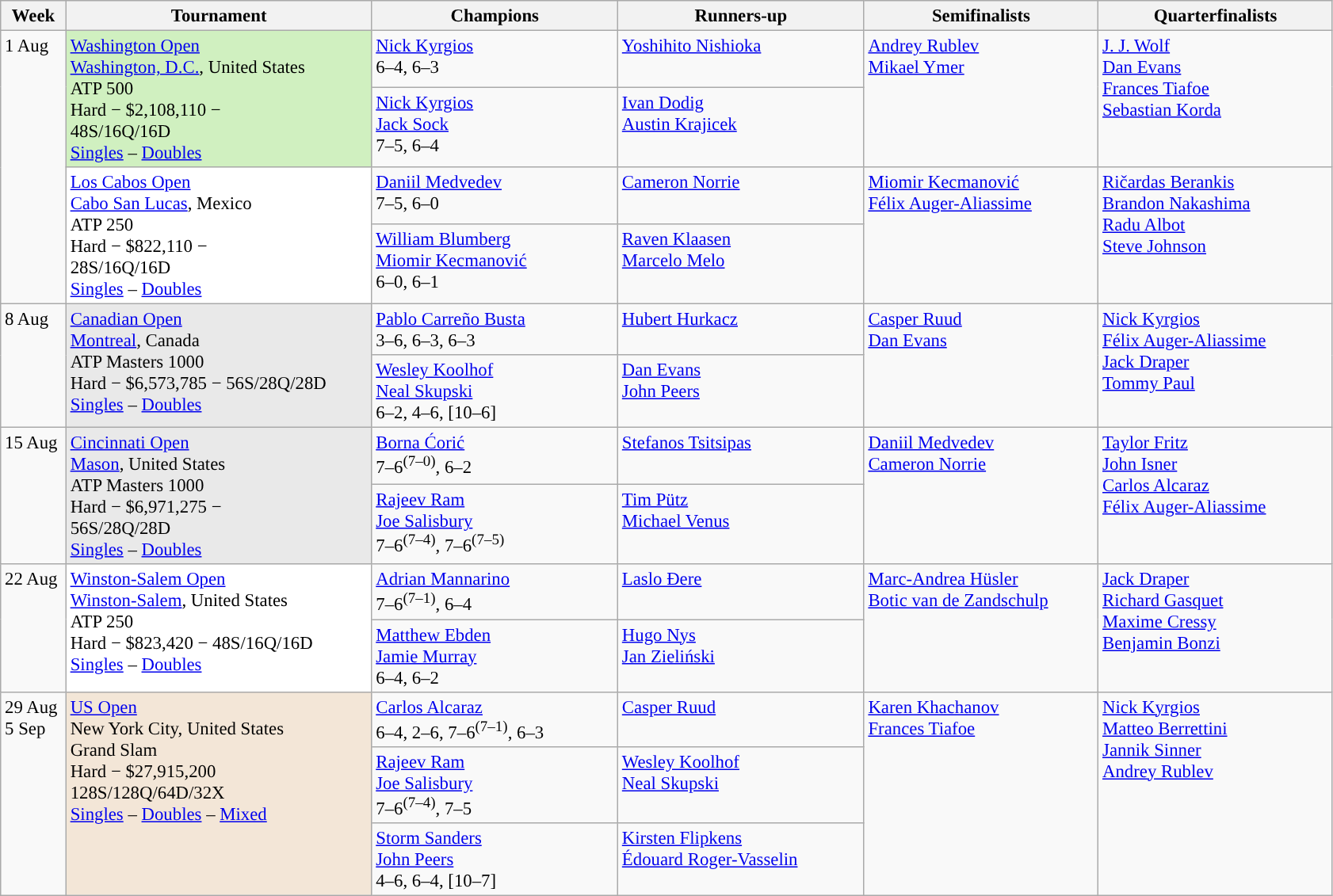<table class=wikitable style=font-size:95%>
<tr>
<th style="width:48px;">Week</th>
<th style="width:250px;">Tournament</th>
<th style="width:200px;">Champions</th>
<th style="width:200px;">Runners-up</th>
<th style="width:190px;">Semifinalists</th>
<th style="width:190px;">Quarterfinalists</th>
</tr>
<tr valign=top>
<td rowspan=4>1 Aug</td>
<td rowspan=2 style="background:#d0f0c0;"><a href='#'>Washington Open</a> <br> <a href='#'>Washington, D.C.</a>, United States <br> ATP 500 <br> Hard − $2,108,110 − <br> 48S/16Q/16D <br> <a href='#'>Singles</a> – <a href='#'>Doubles</a></td>
<td> <a href='#'>Nick Kyrgios</a><br>6–4, 6–3</td>
<td> <a href='#'>Yoshihito Nishioka</a></td>
<td rowspan=2> <a href='#'>Andrey Rublev</a> <br>  <a href='#'>Mikael Ymer</a></td>
<td rowspan=2> <a href='#'>J. J. Wolf</a> <br>  <a href='#'>Dan Evans</a> <br>  <a href='#'>Frances Tiafoe</a> <br>  <a href='#'>Sebastian Korda</a></td>
</tr>
<tr valign=top>
<td> <a href='#'>Nick Kyrgios</a> <br>  <a href='#'>Jack Sock</a> <br> 7–5, 6–4</td>
<td> <a href='#'>Ivan Dodig</a> <br>  <a href='#'>Austin Krajicek</a></td>
</tr>
<tr valign=top>
<td rowspan=2 style="background:#fff;"><a href='#'>Los Cabos Open</a> <br> <a href='#'>Cabo San Lucas</a>, Mexico <br> ATP 250 <br> Hard − $822,110 − <br> 28S/16Q/16D <br> <a href='#'>Singles</a> – <a href='#'>Doubles</a></td>
<td> <a href='#'>Daniil Medvedev</a><br>7–5, 6–0</td>
<td> <a href='#'>Cameron Norrie</a></td>
<td rowspan=2> <a href='#'>Miomir Kecmanović</a> <br>   <a href='#'>Félix Auger-Aliassime</a></td>
<td rowspan=2> <a href='#'>Ričardas Berankis</a> <br>  <a href='#'>Brandon Nakashima</a><br>  <a href='#'>Radu Albot</a> <br>  <a href='#'>Steve Johnson</a></td>
</tr>
<tr valign=top>
<td> <a href='#'>William Blumberg</a>  <br>   <a href='#'>Miomir Kecmanović</a> <br> 6–0, 6–1</td>
<td> <a href='#'>Raven Klaasen</a>  <br>   <a href='#'>Marcelo Melo</a></td>
</tr>
<tr valign=top>
<td rowspan=2>8 Aug</td>
<td rowspan=2 style="background:#e9e9e9;"><a href='#'>Canadian Open</a> <br> <a href='#'>Montreal</a>, Canada <br> ATP Masters 1000 <br> Hard − $6,573,785 − 56S/28Q/28D <br> <a href='#'>Singles</a> – <a href='#'>Doubles</a></td>
<td> <a href='#'>Pablo Carreño Busta</a><br>3–6, 6–3, 6–3</td>
<td> <a href='#'>Hubert Hurkacz</a></td>
<td rowspan=2> <a href='#'>Casper Ruud</a> <br>  <a href='#'>Dan Evans</a></td>
<td rowspan=2> <a href='#'>Nick Kyrgios</a> <br>  <a href='#'>Félix Auger-Aliassime</a> <br>  <a href='#'>Jack Draper</a> <br>  <a href='#'>Tommy Paul</a></td>
</tr>
<tr valign=top>
<td> <a href='#'>Wesley Koolhof</a>  <br>  <a href='#'>Neal Skupski</a> <br> 6–2, 4–6, [10–6]</td>
<td> <a href='#'>Dan Evans</a>  <br>  <a href='#'>John Peers</a></td>
</tr>
<tr valign=top>
<td rowspan=2>15 Aug</td>
<td rowspan=2 style="background:#e9e9e9;"><a href='#'>Cincinnati Open</a> <br> <a href='#'>Mason</a>, United States <br> ATP Masters 1000 <br> Hard − $6,971,275 − <br> 56S/28Q/28D <br> <a href='#'>Singles</a> – <a href='#'>Doubles</a></td>
<td> <a href='#'>Borna Ćorić</a> <br> 7–6<sup>(7–0)</sup>, 6–2</td>
<td> <a href='#'>Stefanos Tsitsipas</a></td>
<td rowspan=2> <a href='#'>Daniil Medvedev</a> <br>  <a href='#'>Cameron Norrie</a></td>
<td rowspan=2> <a href='#'>Taylor Fritz</a> <br>  <a href='#'>John Isner</a> <br>  <a href='#'>Carlos Alcaraz</a> <br>  <a href='#'>Félix Auger-Aliassime</a></td>
</tr>
<tr valign=top>
<td> <a href='#'>Rajeev Ram</a><br>  <a href='#'>Joe Salisbury</a> <br> 7–6<sup>(7–4)</sup>, 7–6<sup>(7–5)</sup></td>
<td> <a href='#'>Tim Pütz</a> <br>  <a href='#'>Michael Venus</a></td>
</tr>
<tr valign=top>
<td rowspan=2>22 Aug</td>
<td rowspan=2 style="background:#fff;"><a href='#'>Winston-Salem Open</a> <br> <a href='#'>Winston-Salem</a>, United States <br> ATP 250 <br> Hard − $823,420 − 48S/16Q/16D <br> <a href='#'>Singles</a> – <a href='#'>Doubles</a></td>
<td> <a href='#'>Adrian Mannarino</a> <br> 7–6<sup>(7–1)</sup>, 6–4</td>
<td> <a href='#'>Laslo Đere</a></td>
<td rowspan=2> <a href='#'>Marc-Andrea Hüsler</a> <br>  <a href='#'>Botic van de Zandschulp</a></td>
<td rowspan=2> <a href='#'>Jack Draper</a> <br>  <a href='#'>Richard Gasquet</a> <br>  <a href='#'>Maxime Cressy</a> <br>  <a href='#'>Benjamin Bonzi</a></td>
</tr>
<tr valign=top>
<td> <a href='#'>Matthew Ebden</a><br>  <a href='#'>Jamie Murray</a><br>6–4, 6–2</td>
<td> <a href='#'>Hugo Nys</a><br>  <a href='#'>Jan Zieliński</a></td>
</tr>
<tr valign=top>
<td rowspan=3>29 Aug<br>5 Sep</td>
<td style="background:#f3e6d7;" rowspan=3><a href='#'>US Open</a> <br> New York City, United States <br> Grand Slam <br> Hard − $27,915,200 <br> 128S/128Q/64D/32X <br> <a href='#'>Singles</a> – <a href='#'>Doubles</a> – <a href='#'>Mixed</a></td>
<td> <a href='#'>Carlos Alcaraz</a> <br> 6–4, 2–6, 7–6<sup>(7–1)</sup>, 6–3</td>
<td> <a href='#'>Casper Ruud</a></td>
<td rowspan=3> <a href='#'>Karen Khachanov</a> <br>  <a href='#'>Frances Tiafoe</a></td>
<td rowspan=3> <a href='#'>Nick Kyrgios</a><br> <a href='#'>Matteo Berrettini</a> <br> <a href='#'>Jannik Sinner</a> <br>  <a href='#'>Andrey Rublev</a></td>
</tr>
<tr valign=top>
<td> <a href='#'>Rajeev Ram</a> <br>  <a href='#'>Joe Salisbury</a> <br> 7–6<sup>(7–4)</sup>, 7–5</td>
<td> <a href='#'>Wesley Koolhof</a> <br>  <a href='#'>Neal Skupski</a></td>
</tr>
<tr valign=top>
<td> <a href='#'>Storm Sanders</a><br>  <a href='#'>John Peers</a><br>4–6, 6–4, [10–7]</td>
<td> <a href='#'>Kirsten Flipkens</a><br>  <a href='#'>Édouard Roger-Vasselin</a></td>
</tr>
</table>
